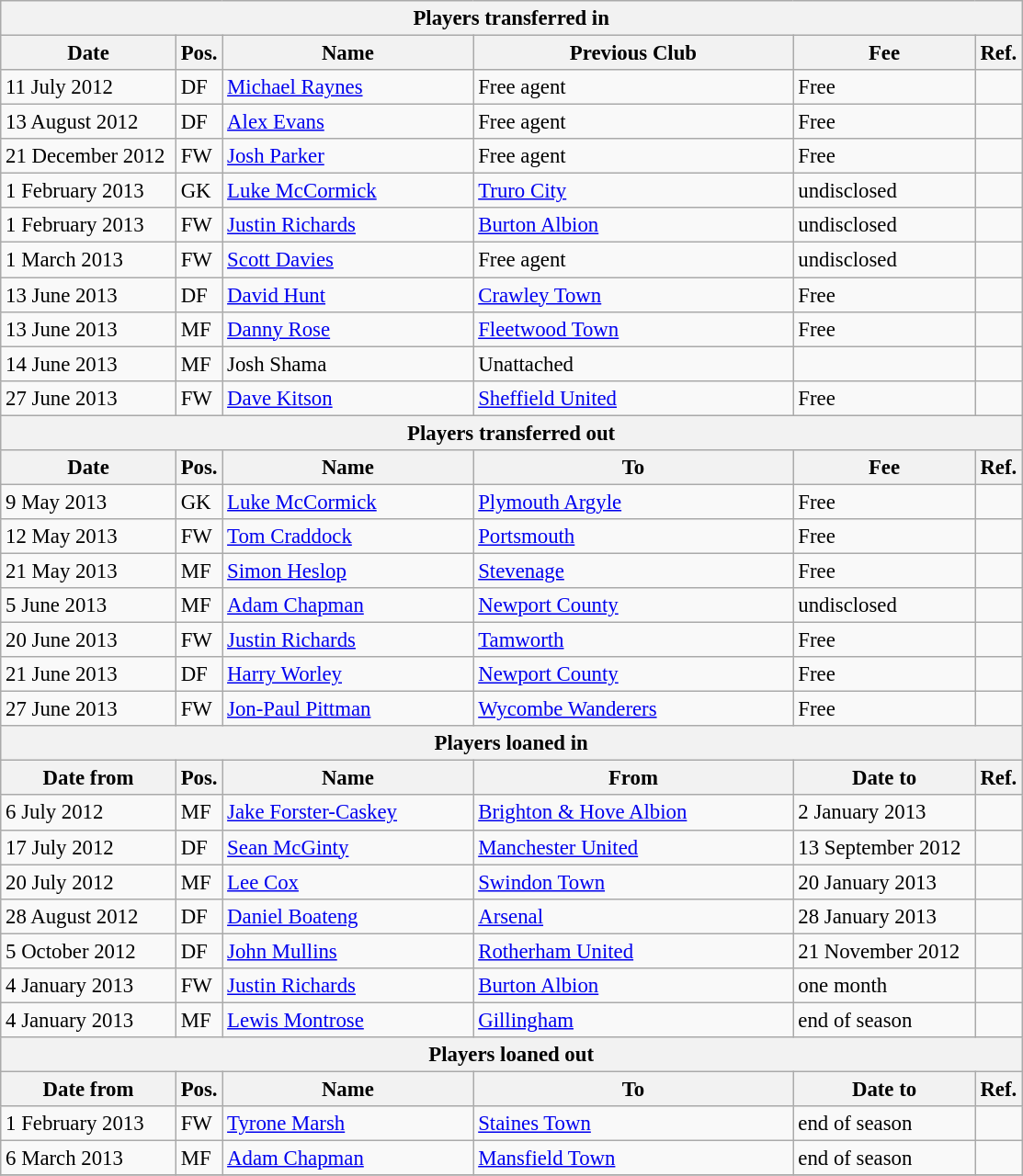<table class="wikitable" style="font-size:95%;">
<tr>
<th colspan="6">Players transferred in</th>
</tr>
<tr>
<th width="120px">Date</th>
<th width="25px">Pos.</th>
<th width="175px">Name</th>
<th width="225px">Previous Club</th>
<th width="125px">Fee</th>
<th width="25px">Ref.</th>
</tr>
<tr>
<td>11 July 2012</td>
<td>DF</td>
<td> <a href='#'>Michael Raynes</a></td>
<td>Free agent</td>
<td>Free</td>
<td></td>
</tr>
<tr>
<td>13 August 2012</td>
<td>DF</td>
<td> <a href='#'>Alex Evans</a></td>
<td>Free agent</td>
<td>Free</td>
<td></td>
</tr>
<tr>
<td>21 December 2012</td>
<td>FW</td>
<td> <a href='#'>Josh Parker</a></td>
<td>Free agent</td>
<td>Free</td>
<td></td>
</tr>
<tr>
<td>1 February 2013</td>
<td>GK</td>
<td> <a href='#'>Luke McCormick</a></td>
<td><a href='#'>Truro City</a></td>
<td>undisclosed</td>
<td></td>
</tr>
<tr>
<td>1 February 2013</td>
<td>FW</td>
<td> <a href='#'>Justin Richards</a></td>
<td><a href='#'>Burton Albion</a></td>
<td>undisclosed</td>
<td></td>
</tr>
<tr>
<td>1 March 2013</td>
<td>FW</td>
<td> <a href='#'>Scott Davies</a></td>
<td>Free agent</td>
<td>undisclosed</td>
<td></td>
</tr>
<tr>
<td>13 June 2013</td>
<td>DF</td>
<td> <a href='#'>David Hunt</a></td>
<td><a href='#'>Crawley Town</a></td>
<td>Free</td>
<td></td>
</tr>
<tr>
<td>13 June 2013</td>
<td>MF</td>
<td> <a href='#'>Danny Rose</a></td>
<td><a href='#'>Fleetwood Town</a></td>
<td>Free</td>
<td></td>
</tr>
<tr>
<td>14 June 2013</td>
<td>MF</td>
<td> Josh Shama</td>
<td>Unattached</td>
<td></td>
<td></td>
</tr>
<tr>
<td>27 June 2013</td>
<td>FW</td>
<td> <a href='#'>Dave Kitson</a></td>
<td><a href='#'>Sheffield United</a></td>
<td>Free</td>
<td></td>
</tr>
<tr>
<th colspan="6">Players transferred out</th>
</tr>
<tr>
<th>Date</th>
<th>Pos.</th>
<th>Name</th>
<th>To</th>
<th>Fee</th>
<th>Ref.</th>
</tr>
<tr>
<td>9 May 2013</td>
<td>GK</td>
<td> <a href='#'>Luke McCormick</a></td>
<td><a href='#'>Plymouth Argyle</a></td>
<td>Free</td>
<td></td>
</tr>
<tr>
<td>12 May 2013</td>
<td>FW</td>
<td> <a href='#'>Tom Craddock</a></td>
<td><a href='#'>Portsmouth</a></td>
<td>Free</td>
<td></td>
</tr>
<tr>
<td>21 May 2013</td>
<td>MF</td>
<td> <a href='#'>Simon Heslop</a></td>
<td><a href='#'>Stevenage</a></td>
<td>Free</td>
<td></td>
</tr>
<tr>
<td>5 June 2013</td>
<td>MF</td>
<td> <a href='#'>Adam Chapman</a></td>
<td><a href='#'>Newport County</a></td>
<td>undisclosed</td>
<td></td>
</tr>
<tr>
<td>20 June 2013</td>
<td>FW</td>
<td> <a href='#'>Justin Richards</a></td>
<td><a href='#'>Tamworth</a></td>
<td>Free</td>
<td></td>
</tr>
<tr>
<td>21 June 2013</td>
<td>DF</td>
<td> <a href='#'>Harry Worley</a></td>
<td><a href='#'>Newport County</a></td>
<td>Free</td>
<td></td>
</tr>
<tr>
<td>27 June 2013</td>
<td>FW</td>
<td> <a href='#'>Jon-Paul Pittman</a></td>
<td><a href='#'>Wycombe Wanderers</a></td>
<td>Free</td>
<td></td>
</tr>
<tr>
<th colspan="6">Players loaned in</th>
</tr>
<tr>
<th>Date from</th>
<th>Pos.</th>
<th>Name</th>
<th>From</th>
<th>Date to</th>
<th>Ref.</th>
</tr>
<tr>
<td>6 July 2012</td>
<td>MF</td>
<td> <a href='#'>Jake Forster-Caskey</a></td>
<td> <a href='#'>Brighton & Hove Albion</a></td>
<td>2 January 2013</td>
<td></td>
</tr>
<tr>
<td>17 July 2012</td>
<td>DF</td>
<td> <a href='#'>Sean McGinty</a></td>
<td> <a href='#'>Manchester United</a></td>
<td>13 September 2012</td>
<td></td>
</tr>
<tr>
<td>20 July 2012</td>
<td>MF</td>
<td> <a href='#'>Lee Cox</a></td>
<td> <a href='#'>Swindon Town</a></td>
<td>20 January 2013</td>
<td></td>
</tr>
<tr>
<td>28 August 2012</td>
<td>DF</td>
<td> <a href='#'>Daniel Boateng</a></td>
<td> <a href='#'>Arsenal</a></td>
<td>28 January 2013</td>
<td></td>
</tr>
<tr>
<td>5 October 2012</td>
<td>DF</td>
<td> <a href='#'>John Mullins</a></td>
<td> <a href='#'>Rotherham United</a></td>
<td>21 November 2012</td>
<td></td>
</tr>
<tr>
<td>4 January 2013</td>
<td>FW</td>
<td> <a href='#'>Justin Richards</a></td>
<td> <a href='#'>Burton Albion</a></td>
<td>one month</td>
<td></td>
</tr>
<tr>
<td>4 January 2013</td>
<td>MF</td>
<td> <a href='#'>Lewis Montrose</a></td>
<td> <a href='#'>Gillingham</a></td>
<td>end of season</td>
<td></td>
</tr>
<tr>
<th colspan="6">Players loaned out</th>
</tr>
<tr>
<th>Date from</th>
<th>Pos.</th>
<th>Name</th>
<th>To</th>
<th>Date to</th>
<th>Ref.</th>
</tr>
<tr>
<td>1 February 2013</td>
<td>FW</td>
<td> <a href='#'>Tyrone Marsh</a></td>
<td> <a href='#'>Staines Town</a></td>
<td>end of season</td>
<td></td>
</tr>
<tr>
<td>6 March 2013</td>
<td>MF</td>
<td> <a href='#'>Adam Chapman</a></td>
<td> <a href='#'>Mansfield Town</a></td>
<td>end of season</td>
<td></td>
</tr>
<tr>
</tr>
</table>
